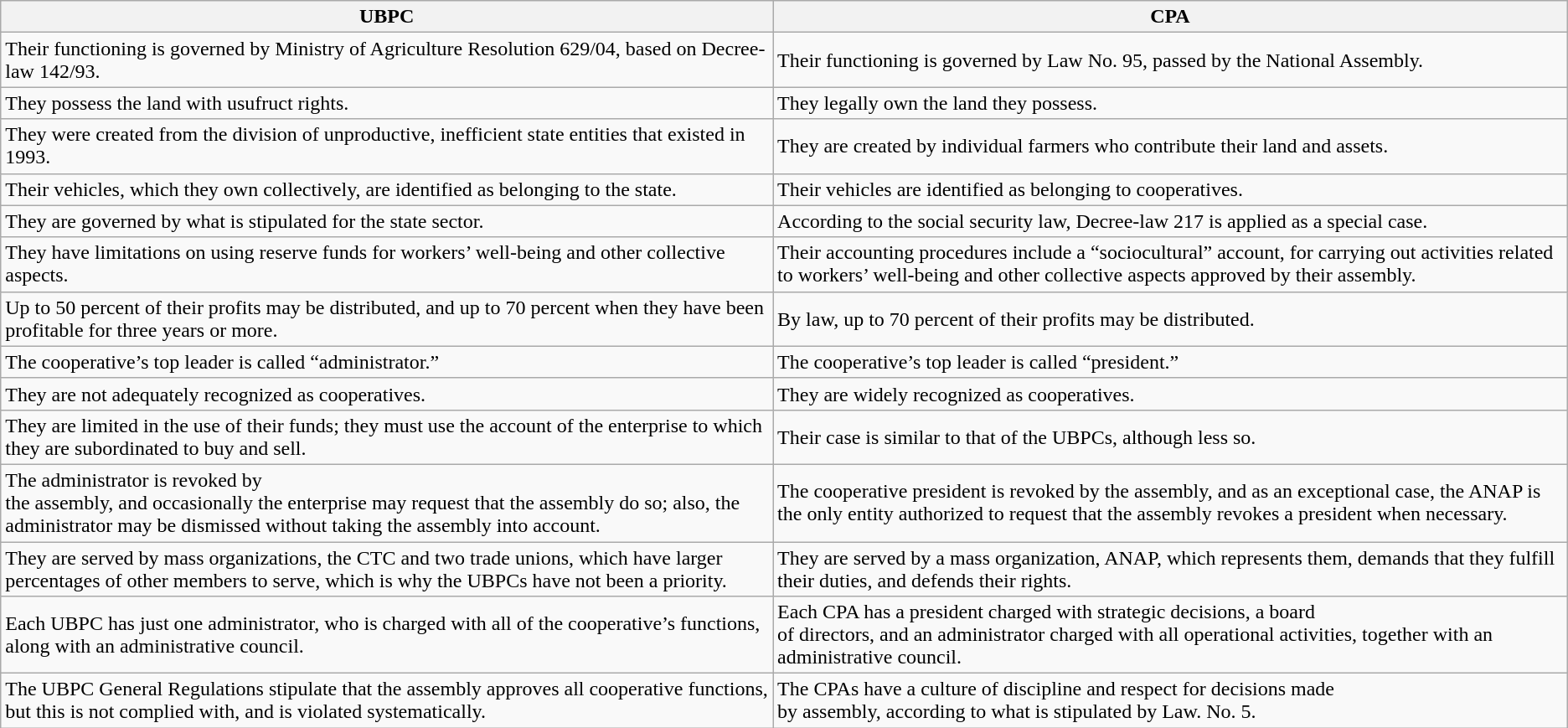<table class="wikitable">
<tr>
<th>UBPC</th>
<th>CPA</th>
</tr>
<tr>
<td>Their functioning is  governed by Ministry of Agriculture Resolution 629/04, based on Decree-law  142/93.</td>
<td>Their functioning is governed by Law No. 95, passed by the  National Assembly.</td>
</tr>
<tr>
<td>They possess the land  with usufruct rights.</td>
<td>They legally own the land they possess.</td>
</tr>
<tr>
<td>They were created from  the division of unproductive, inefficient state entities that existed in  1993.</td>
<td>They are created by individual farmers who contribute their land  and assets.</td>
</tr>
<tr>
<td>Their vehicles, which  they own collectively, are identified as belonging to the state.</td>
<td>Their vehicles are  identified as belonging to cooperatives.</td>
</tr>
<tr>
<td>They are governed by  what is stipulated for the state sector.</td>
<td>According to the  social security law, Decree-law 217 is applied as a special case.</td>
</tr>
<tr>
<td>They have limitations  on using reserve funds for workers’ well-being and other collective aspects.</td>
<td>Their accounting procedures include a “sociocultural” account,  for carrying out activities related to workers’ well-being and other  collective aspects approved by their assembly.</td>
</tr>
<tr>
<td>Up to 50 percent of  their profits may be distributed, and up to 70 percent when they have been  profitable for three years or more.</td>
<td>By law, up to 70 percent of their profits may be distributed.</td>
</tr>
<tr>
<td>The cooperative’s top  leader is called “administrator.”</td>
<td>The cooperative’s top leader is called “president.”</td>
</tr>
<tr>
<td>They are not  adequately recognized as cooperatives.</td>
<td>They are widely recognized as cooperatives.</td>
</tr>
<tr>
<td>They are limited in  the use of their funds; they must use the account of the enterprise to which  they are subordinated to buy and sell.</td>
<td>Their case is similar to that of the UBPCs, although less so.</td>
</tr>
<tr>
<td>The administrator is revoked by<br>the assembly, and occasionally the enterprise may request that  the assembly do so; also, the administrator may be dismissed without taking  the assembly into account.</td>
<td>The cooperative  president is revoked by the assembly, and as an exceptional case, the ANAP is  the only entity authorized to request that the assembly revokes a president  when necessary.</td>
</tr>
<tr>
<td>They are served by mass organizations, the CTC and two trade  unions, which have larger percentages of other members to serve, which is why  the UBPCs have not been a priority.</td>
<td>They are served by a  mass organization, ANAP, which represents them, demands that they fulfill  their duties, and defends their rights.</td>
</tr>
<tr>
<td>Each UBPC has just one  administrator, who is charged with all of the cooperative’s functions, along  with an administrative council.</td>
<td>Each CPA has a president charged with strategic decisions, a  board<br>of directors, and an administrator charged with all operational  activities, together with an administrative council.</td>
</tr>
<tr>
<td>The UBPC General Regulations stipulate that the assembly  approves all cooperative functions, but this is not complied with, and is  violated systematically.</td>
<td>The CPAs have a culture of discipline and respect for decisions  made<br>by assembly, according to what is stipulated by Law. No. 5.</td>
</tr>
</table>
